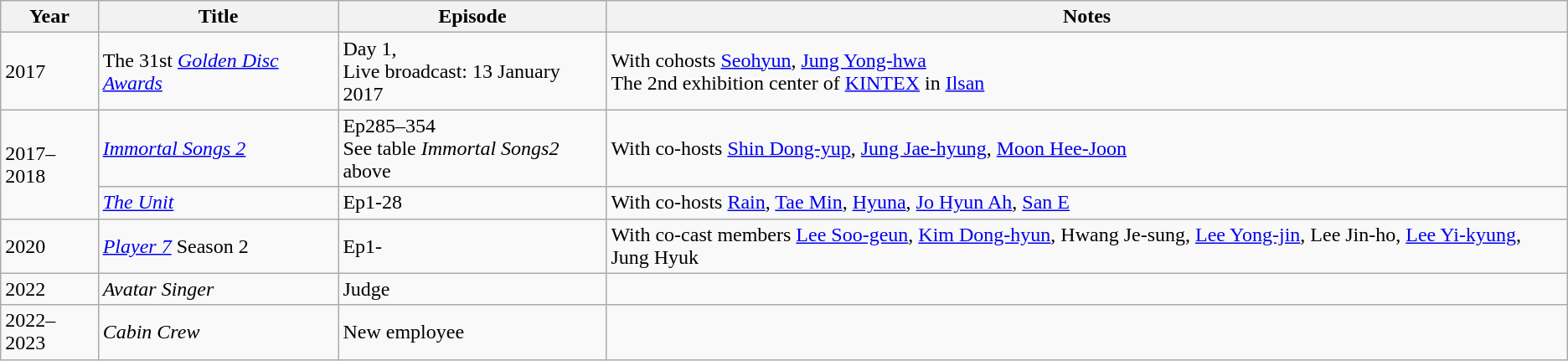<table class="wikitable">
<tr>
<th>Year</th>
<th>Title</th>
<th>Episode</th>
<th>Notes</th>
</tr>
<tr>
<td>2017</td>
<td>The 31st <em><a href='#'>Golden Disc Awards</a></em></td>
<td>Day 1,<br>Live broadcast: 13 January 2017</td>
<td>With cohosts <a href='#'>Seohyun</a>, <a href='#'>Jung Yong-hwa</a><br>The 2nd exhibition center of <a href='#'>KINTEX</a> in <a href='#'>Ilsan</a></td>
</tr>
<tr>
<td rowspan="2">2017–2018</td>
<td><a href='#'><em>Immortal Songs 2</em></a></td>
<td>Ep285–354<br>See table <em>Immortal Songs2</em> above</td>
<td>With co-hosts <a href='#'>Shin Dong-yup</a>, <a href='#'>Jung Jae-hyung</a>, <a href='#'>Moon Hee-Joon</a></td>
</tr>
<tr>
<td><em><a href='#'>The Unit</a></em></td>
<td>Ep1-28</td>
<td>With co-hosts <a href='#'>Rain</a>, <a href='#'>Tae Min</a>, <a href='#'>Hyuna</a>, <a href='#'>Jo Hyun Ah</a>, <a href='#'>San E</a></td>
</tr>
<tr>
<td>2020</td>
<td><em><a href='#'>Player 7</a></em> Season 2</td>
<td>Ep1-</td>
<td>With co-cast members <a href='#'>Lee Soo-geun</a>, <a href='#'>Kim Dong-hyun</a>, Hwang Je-sung, <a href='#'>Lee Yong-jin</a>, Lee Jin-ho, <a href='#'>Lee Yi-kyung</a>, Jung Hyuk</td>
</tr>
<tr>
<td>2022</td>
<td><em>Avatar Singer</em></td>
<td>Judge</td>
<td></td>
</tr>
<tr>
<td>2022–2023</td>
<td><em>Cabin Crew</em></td>
<td>New employee</td>
<td></td>
</tr>
</table>
